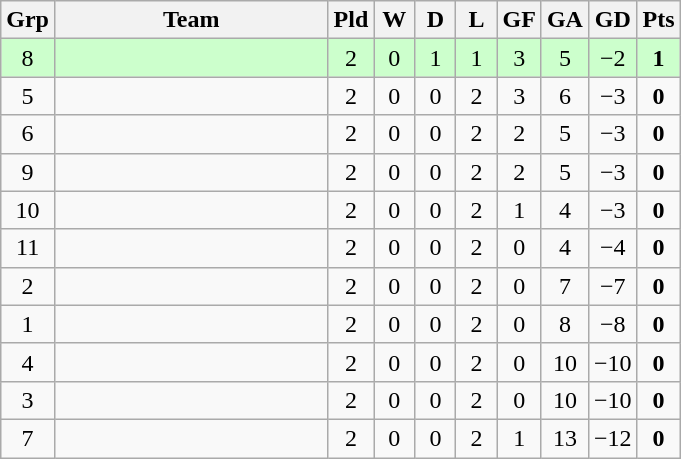<table class="wikitable" style="text-align: center;">
<tr>
<th width="20">Grp</th>
<th width="175">Team</th>
<th width="20">Pld</th>
<th width="20">W</th>
<th width="20">D</th>
<th width="20">L</th>
<th width="20">GF</th>
<th width="20">GA</th>
<th width="20">GD</th>
<th width="20">Pts</th>
</tr>
<tr bgcolor="#ccffcc">
<td>8</td>
<td align="left"></td>
<td>2</td>
<td>0</td>
<td>1</td>
<td>1</td>
<td>3</td>
<td>5</td>
<td>−2</td>
<td><strong>1</strong></td>
</tr>
<tr>
<td>5</td>
<td align="left"></td>
<td>2</td>
<td>0</td>
<td>0</td>
<td>2</td>
<td>3</td>
<td>6</td>
<td>−3</td>
<td><strong>0</strong></td>
</tr>
<tr>
<td>6</td>
<td align="left"></td>
<td>2</td>
<td>0</td>
<td>0</td>
<td>2</td>
<td>2</td>
<td>5</td>
<td>−3</td>
<td><strong>0</strong></td>
</tr>
<tr>
<td>9</td>
<td align="left"></td>
<td>2</td>
<td>0</td>
<td>0</td>
<td>2</td>
<td>2</td>
<td>5</td>
<td>−3</td>
<td><strong>0</strong></td>
</tr>
<tr>
<td>10</td>
<td align="left"></td>
<td>2</td>
<td>0</td>
<td>0</td>
<td>2</td>
<td>1</td>
<td>4</td>
<td>−3</td>
<td><strong>0</strong></td>
</tr>
<tr>
<td>11</td>
<td align="left"></td>
<td>2</td>
<td>0</td>
<td>0</td>
<td>2</td>
<td>0</td>
<td>4</td>
<td>−4</td>
<td><strong>0</strong></td>
</tr>
<tr>
<td>2</td>
<td align="left"></td>
<td>2</td>
<td>0</td>
<td>0</td>
<td>2</td>
<td>0</td>
<td>7</td>
<td>−7</td>
<td><strong>0</strong></td>
</tr>
<tr>
<td>1</td>
<td align="left"></td>
<td>2</td>
<td>0</td>
<td>0</td>
<td>2</td>
<td>0</td>
<td>8</td>
<td>−8</td>
<td><strong>0</strong></td>
</tr>
<tr>
<td>4</td>
<td align="left"></td>
<td>2</td>
<td>0</td>
<td>0</td>
<td>2</td>
<td>0</td>
<td>10</td>
<td>−10</td>
<td><strong>0</strong></td>
</tr>
<tr>
<td>3</td>
<td align="left"></td>
<td>2</td>
<td>0</td>
<td>0</td>
<td>2</td>
<td>0</td>
<td>10</td>
<td>−10</td>
<td><strong>0</strong></td>
</tr>
<tr>
<td>7</td>
<td align="left"></td>
<td>2</td>
<td>0</td>
<td>0</td>
<td>2</td>
<td>1</td>
<td>13</td>
<td>−12</td>
<td><strong>0</strong></td>
</tr>
</table>
